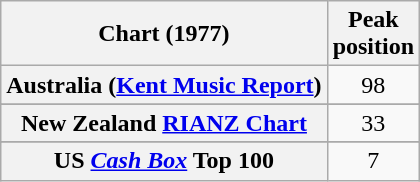<table class="wikitable sortable plainrowheaders">
<tr>
<th scope="col">Chart (1977)</th>
<th scope="col">Peak<br>position</th>
</tr>
<tr>
<th scope="row">Australia (<a href='#'>Kent Music Report</a>)</th>
<td style="text-align:center;">98</td>
</tr>
<tr>
</tr>
<tr>
</tr>
<tr>
</tr>
<tr>
<th scope="row">New Zealand <a href='#'>RIANZ Chart</a></th>
<td style="text-align:center;">33</td>
</tr>
<tr>
</tr>
<tr>
</tr>
<tr>
</tr>
<tr>
<th scope="row">US <a href='#'><em>Cash Box</em></a> Top 100</th>
<td align="center">7</td>
</tr>
</table>
